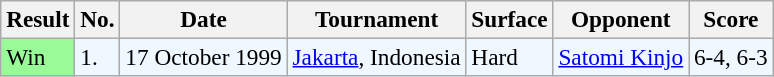<table class="sortable wikitable" style="font-size:97%">
<tr>
<th>Result</th>
<th>No.</th>
<th>Date</th>
<th>Tournament</th>
<th>Surface</th>
<th>Opponent</th>
<th>Score</th>
</tr>
<tr bgcolor=f0f8ff>
<td style="background:#98fb98;">Win</td>
<td>1.</td>
<td>17 October 1999</td>
<td><a href='#'>Jakarta</a>, Indonesia</td>
<td>Hard</td>
<td> <a href='#'>Satomi Kinjo</a></td>
<td>6-4, 6-3</td>
</tr>
</table>
